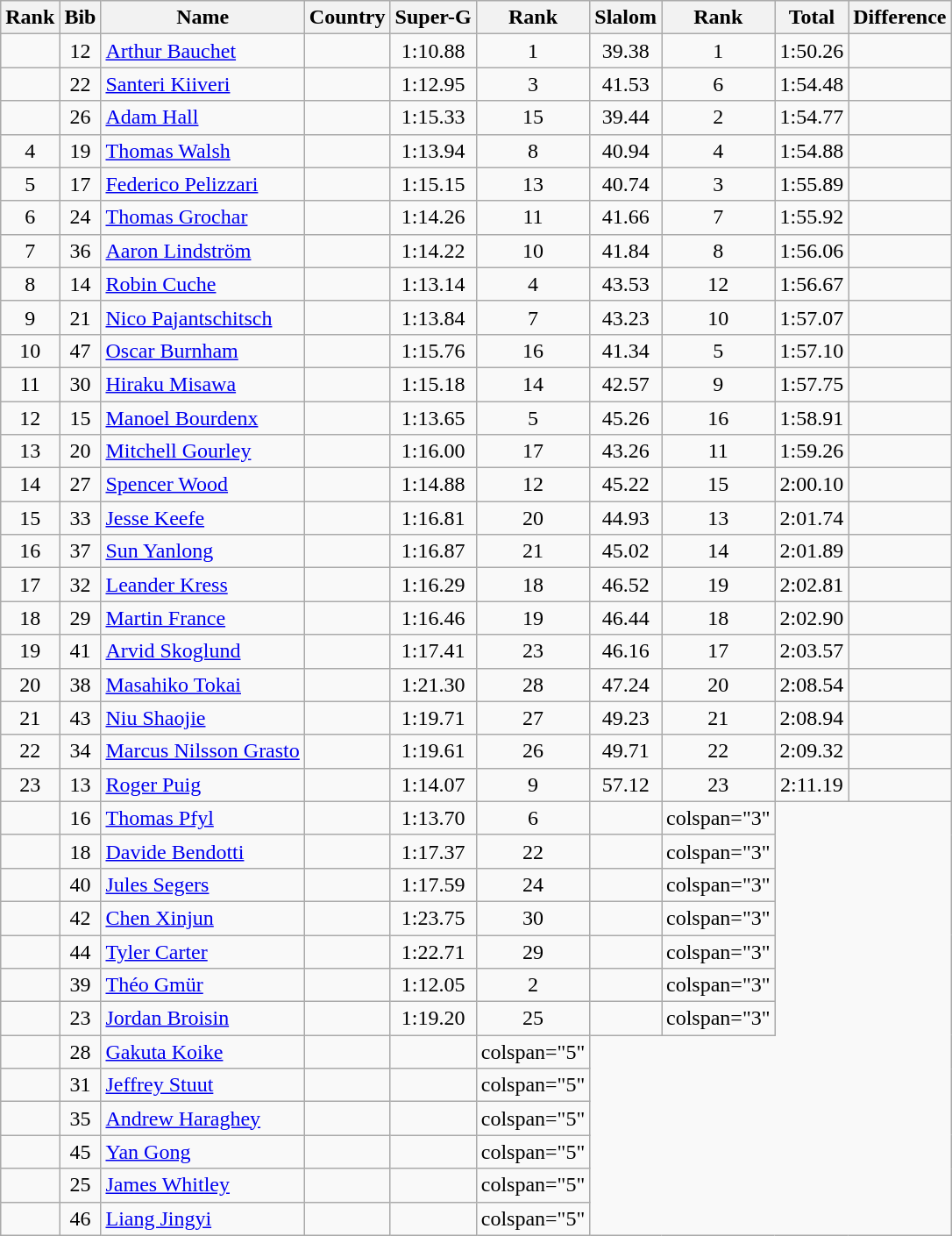<table class="wikitable sortable" style="text-align:center">
<tr>
<th>Rank</th>
<th>Bib</th>
<th>Name</th>
<th>Country</th>
<th>Super-G</th>
<th>Rank</th>
<th>Slalom</th>
<th>Rank</th>
<th>Total</th>
<th>Difference</th>
</tr>
<tr>
<td></td>
<td>12</td>
<td align="left"><a href='#'>Arthur Bauchet</a></td>
<td align="left"></td>
<td>1:10.88</td>
<td>1</td>
<td>39.38</td>
<td>1</td>
<td>1:50.26</td>
<td></td>
</tr>
<tr>
<td></td>
<td>22</td>
<td align="left"><a href='#'>Santeri Kiiveri</a></td>
<td align="left"></td>
<td>1:12.95</td>
<td>3</td>
<td>41.53</td>
<td>6</td>
<td>1:54.48</td>
<td></td>
</tr>
<tr>
<td></td>
<td>26</td>
<td align="left"><a href='#'>Adam Hall</a></td>
<td align="left"></td>
<td>1:15.33</td>
<td>15</td>
<td>39.44</td>
<td>2</td>
<td>1:54.77</td>
<td></td>
</tr>
<tr>
<td>4</td>
<td>19</td>
<td align="left"><a href='#'>Thomas Walsh</a></td>
<td align="left"></td>
<td>1:13.94</td>
<td>8</td>
<td>40.94</td>
<td>4</td>
<td>1:54.88</td>
<td></td>
</tr>
<tr>
<td>5</td>
<td>17</td>
<td align="left"><a href='#'>Federico Pelizzari</a></td>
<td align="left"></td>
<td>1:15.15</td>
<td>13</td>
<td>40.74</td>
<td>3</td>
<td>1:55.89</td>
<td></td>
</tr>
<tr>
<td>6</td>
<td>24</td>
<td align="left"><a href='#'>Thomas Grochar</a></td>
<td align="left"></td>
<td>1:14.26</td>
<td>11</td>
<td>41.66</td>
<td>7</td>
<td>1:55.92</td>
<td></td>
</tr>
<tr>
<td>7</td>
<td>36</td>
<td align="left"><a href='#'>Aaron Lindström</a></td>
<td align="left"></td>
<td>1:14.22</td>
<td>10</td>
<td>41.84</td>
<td>8</td>
<td>1:56.06</td>
<td></td>
</tr>
<tr>
<td>8</td>
<td>14</td>
<td align="left"><a href='#'>Robin Cuche</a></td>
<td align="left"></td>
<td>1:13.14</td>
<td>4</td>
<td>43.53</td>
<td>12</td>
<td>1:56.67</td>
<td></td>
</tr>
<tr>
<td>9</td>
<td>21</td>
<td align="left"><a href='#'>Nico Pajantschitsch</a></td>
<td align="left"></td>
<td>1:13.84</td>
<td>7</td>
<td>43.23</td>
<td>10</td>
<td>1:57.07</td>
<td></td>
</tr>
<tr>
<td>10</td>
<td>47</td>
<td align="left"><a href='#'>Oscar Burnham</a></td>
<td align="left"></td>
<td>1:15.76</td>
<td>16</td>
<td>41.34</td>
<td>5</td>
<td>1:57.10</td>
<td></td>
</tr>
<tr>
<td>11</td>
<td>30</td>
<td align="left"><a href='#'>Hiraku Misawa</a></td>
<td align="left"></td>
<td>1:15.18</td>
<td>14</td>
<td>42.57</td>
<td>9</td>
<td>1:57.75</td>
<td></td>
</tr>
<tr>
<td>12</td>
<td>15</td>
<td align="left"><a href='#'>Manoel Bourdenx</a></td>
<td align="left"></td>
<td>1:13.65</td>
<td>5</td>
<td>45.26</td>
<td>16</td>
<td>1:58.91</td>
<td></td>
</tr>
<tr>
<td>13</td>
<td>20</td>
<td align="left"><a href='#'>Mitchell Gourley</a></td>
<td align="left"></td>
<td>1:16.00</td>
<td>17</td>
<td>43.26</td>
<td>11</td>
<td>1:59.26</td>
<td></td>
</tr>
<tr>
<td>14</td>
<td>27</td>
<td align="left"><a href='#'>Spencer Wood</a></td>
<td align="left"></td>
<td>1:14.88</td>
<td>12</td>
<td>45.22</td>
<td>15</td>
<td>2:00.10</td>
<td></td>
</tr>
<tr>
<td>15</td>
<td>33</td>
<td align="left"><a href='#'>Jesse Keefe</a></td>
<td align="left"></td>
<td>1:16.81</td>
<td>20</td>
<td>44.93</td>
<td>13</td>
<td>2:01.74</td>
<td></td>
</tr>
<tr>
<td>16</td>
<td>37</td>
<td align="left"><a href='#'>Sun Yanlong</a></td>
<td align="left"></td>
<td>1:16.87</td>
<td>21</td>
<td>45.02</td>
<td>14</td>
<td>2:01.89</td>
<td></td>
</tr>
<tr>
<td>17</td>
<td>32</td>
<td align="left"><a href='#'>Leander Kress</a></td>
<td align="left"></td>
<td>1:16.29</td>
<td>18</td>
<td>46.52</td>
<td>19</td>
<td>2:02.81</td>
<td></td>
</tr>
<tr>
<td>18</td>
<td>29</td>
<td align="left"><a href='#'>Martin France</a></td>
<td align="left"></td>
<td>1:16.46</td>
<td>19</td>
<td>46.44</td>
<td>18</td>
<td>2:02.90</td>
<td></td>
</tr>
<tr>
<td>19</td>
<td>41</td>
<td align="left"><a href='#'>Arvid Skoglund</a></td>
<td align="left"></td>
<td>1:17.41</td>
<td>23</td>
<td>46.16</td>
<td>17</td>
<td>2:03.57</td>
<td></td>
</tr>
<tr>
<td>20</td>
<td>38</td>
<td align="left"><a href='#'>Masahiko Tokai</a></td>
<td align="left"></td>
<td>1:21.30</td>
<td>28</td>
<td>47.24</td>
<td>20</td>
<td>2:08.54</td>
<td></td>
</tr>
<tr>
<td>21</td>
<td>43</td>
<td align="left"><a href='#'>Niu Shaojie</a></td>
<td align="left"></td>
<td>1:19.71</td>
<td>27</td>
<td>49.23</td>
<td>21</td>
<td>2:08.94</td>
<td></td>
</tr>
<tr>
<td>22</td>
<td>34</td>
<td align="left"><a href='#'>Marcus Nilsson Grasto</a></td>
<td align="left"></td>
<td>1:19.61</td>
<td>26</td>
<td>49.71</td>
<td>22</td>
<td>2:09.32</td>
<td></td>
</tr>
<tr>
<td>23</td>
<td>13</td>
<td align="left"><a href='#'>Roger Puig</a></td>
<td align="left"></td>
<td>1:14.07</td>
<td>9</td>
<td>57.12</td>
<td>23</td>
<td>2:11.19</td>
<td></td>
</tr>
<tr>
<td></td>
<td>16</td>
<td align="left"><a href='#'>Thomas Pfyl</a></td>
<td align="left"></td>
<td>1:13.70</td>
<td>6</td>
<td></td>
<td>colspan="3" </td>
</tr>
<tr>
<td></td>
<td>18</td>
<td align="left"><a href='#'>Davide Bendotti</a></td>
<td align="left"></td>
<td>1:17.37</td>
<td>22</td>
<td></td>
<td>colspan="3" </td>
</tr>
<tr>
<td></td>
<td>40</td>
<td align="left"><a href='#'>Jules Segers</a></td>
<td align="left"></td>
<td>1:17.59</td>
<td>24</td>
<td></td>
<td>colspan="3" </td>
</tr>
<tr>
<td></td>
<td>42</td>
<td align="left"><a href='#'>Chen Xinjun</a></td>
<td align="left"></td>
<td>1:23.75</td>
<td>30</td>
<td></td>
<td>colspan="3" </td>
</tr>
<tr>
<td></td>
<td>44</td>
<td align="left"><a href='#'>Tyler Carter</a></td>
<td align="left"></td>
<td>1:22.71</td>
<td>29</td>
<td></td>
<td>colspan="3" </td>
</tr>
<tr>
<td></td>
<td>39</td>
<td align="left"><a href='#'>Théo Gmür</a></td>
<td align="left"></td>
<td>1:12.05</td>
<td>2</td>
<td></td>
<td>colspan="3" </td>
</tr>
<tr>
<td></td>
<td>23</td>
<td align="left"><a href='#'>Jordan Broisin</a></td>
<td align="left"></td>
<td>1:19.20</td>
<td>25</td>
<td></td>
<td>colspan="3" </td>
</tr>
<tr>
<td></td>
<td>28</td>
<td align="left"><a href='#'>Gakuta Koike</a></td>
<td align="left"></td>
<td></td>
<td>colspan="5" </td>
</tr>
<tr>
<td></td>
<td>31</td>
<td align="left"><a href='#'>Jeffrey Stuut</a></td>
<td align="left"></td>
<td></td>
<td>colspan="5" </td>
</tr>
<tr>
<td></td>
<td>35</td>
<td align="left"><a href='#'>Andrew Haraghey</a></td>
<td align="left"></td>
<td></td>
<td>colspan="5" </td>
</tr>
<tr>
<td></td>
<td>45</td>
<td align="left"><a href='#'>Yan Gong</a></td>
<td align="left"></td>
<td></td>
<td>colspan="5" </td>
</tr>
<tr>
<td></td>
<td>25</td>
<td align="left"><a href='#'>James Whitley</a></td>
<td align="left"></td>
<td></td>
<td>colspan="5" </td>
</tr>
<tr>
<td></td>
<td>46</td>
<td align="left"><a href='#'>Liang Jingyi</a></td>
<td align="left"></td>
<td></td>
<td>colspan="5" </td>
</tr>
</table>
